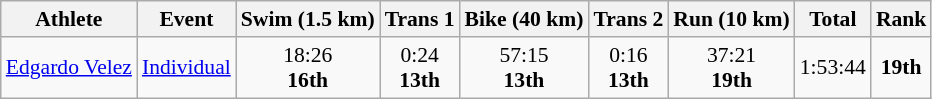<table class="wikitable" style="font-size:90%">
<tr>
<th>Athlete</th>
<th>Event</th>
<th>Swim (1.5 km)</th>
<th>Trans 1</th>
<th>Bike (40 km)</th>
<th>Trans 2</th>
<th>Run (10 km)</th>
<th>Total</th>
<th>Rank</th>
</tr>
<tr>
<td><a href='#'>Edgardo Velez</a></td>
<td><a href='#'>Individual</a></td>
<td align=center>18:26<br><strong>16th</strong></td>
<td align=center>0:24<br><strong>13th</strong></td>
<td align=center>57:15<br><strong>13th</strong></td>
<td align=center>0:16<br><strong>13th</strong></td>
<td align=center>37:21<br><strong>19th</strong></td>
<td align=center>1:53:44</td>
<td align=center><strong>19th</strong></td>
</tr>
</table>
